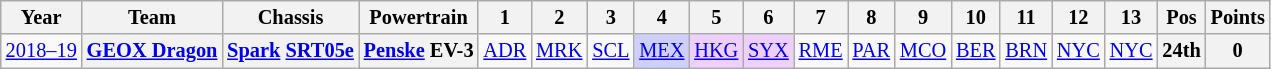<table class="wikitable" style="text-align:center; font-size:85%">
<tr>
<th>Year</th>
<th>Team</th>
<th>Chassis</th>
<th>Powertrain</th>
<th>1</th>
<th>2</th>
<th>3</th>
<th>4</th>
<th>5</th>
<th>6</th>
<th>7</th>
<th>8</th>
<th>9</th>
<th>10</th>
<th>11</th>
<th>12</th>
<th>13</th>
<th>Pos</th>
<th>Points</th>
</tr>
<tr>
<td nowrap><a href='#'>2018–19</a></td>
<th nowrap><a href='#'>GEOX Dragon</a></th>
<th nowrap><a href='#'>Spark</a> <a href='#'>SRT05e</a></th>
<th nowrap><a href='#'>Penske</a> EV-3</th>
<td><a href='#'>ADR</a></td>
<td><a href='#'>MRK</a></td>
<td><a href='#'>SCL</a></td>
<td style="background:#CFCFFF;"><a href='#'>MEX</a><br></td>
<td style="background:#EFCFFF;"><a href='#'>HKG</a><br></td>
<td style="background:#EFCFFF;"><a href='#'>SYX</a><br></td>
<td><a href='#'>RME</a></td>
<td><a href='#'>PAR</a></td>
<td><a href='#'>MCO</a></td>
<td><a href='#'>BER</a></td>
<td><a href='#'>BRN</a></td>
<td><a href='#'>NYC</a></td>
<td><a href='#'>NYC</a></td>
<th>24th</th>
<th>0</th>
</tr>
</table>
